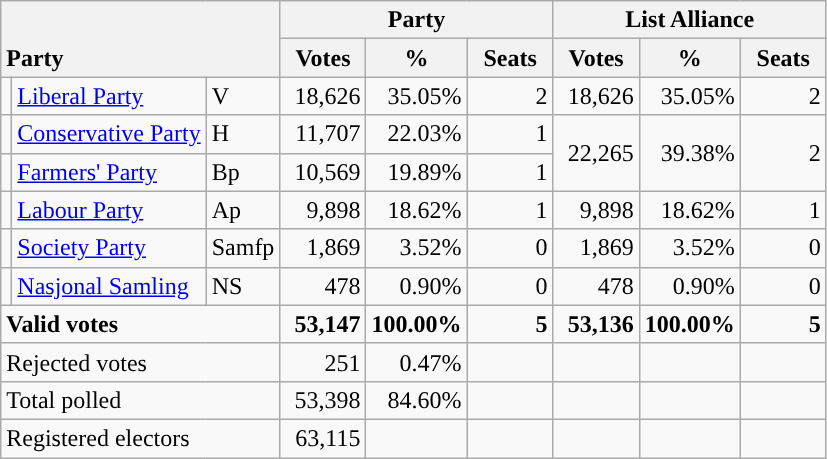<table class="wikitable" border="1" style="text-align:right;">
<tr>
<th style="text-align:left;" valign=bottom rowspan=2 colspan=3>Party</th>
<th colspan=3>Party</th>
<th colspan=3>List Alliance</th>
</tr>
<tr>
<th align=center valign=bottom width="50">Votes</th>
<th align=center valign=bottom width="50">%</th>
<th align=center valign=bottom width="50">Seats</th>
<th align=center valign=bottom width="50">Votes</th>
<th align=center valign=bottom width="50">%</th>
<th align=center valign=bottom width="50">Seats</th>
</tr>
<tr>
<td style="color:inherit;background:"></td>
<td align=left><a href='#'>Liberal Party</a></td>
<td align=left>V</td>
<td>18,626</td>
<td>35.05%</td>
<td>2</td>
<td>18,626</td>
<td>35.05%</td>
<td>2</td>
</tr>
<tr>
<td style="color:inherit;background:"></td>
<td align=left><a href='#'>Conservative Party</a></td>
<td align=left>H</td>
<td>11,707</td>
<td>22.03%</td>
<td>1</td>
<td rowspan=2>22,265</td>
<td rowspan=2>39.38%</td>
<td rowspan=2>2</td>
</tr>
<tr>
<td style="color:inherit;background:"></td>
<td align=left><a href='#'>Farmers' Party</a></td>
<td align=left>Bp</td>
<td>10,569</td>
<td>19.89%</td>
<td>1</td>
</tr>
<tr>
<td style="color:inherit;background:"></td>
<td align=left><a href='#'>Labour Party</a></td>
<td align=left>Ap</td>
<td>9,898</td>
<td>18.62%</td>
<td>1</td>
<td>9,898</td>
<td>18.62%</td>
<td>1</td>
</tr>
<tr>
<td></td>
<td align=left><a href='#'>Society Party</a></td>
<td align=left>Samfp</td>
<td>1,869</td>
<td>3.52%</td>
<td>0</td>
<td>1,869</td>
<td>3.52%</td>
<td>0</td>
</tr>
<tr>
<td style="color:inherit;background:"></td>
<td align=left><a href='#'>Nasjonal Samling</a></td>
<td align=left>NS</td>
<td>478</td>
<td>0.90%</td>
<td>0</td>
<td>478</td>
<td>0.90%</td>
<td>0</td>
</tr>
<tr style="font-weight:bold">
<td align=left colspan=3>Valid votes</td>
<td>53,147</td>
<td>100.00%</td>
<td>5</td>
<td>53,136</td>
<td>100.00%</td>
<td>5</td>
</tr>
<tr>
<td align=left colspan=3>Rejected votes</td>
<td>251</td>
<td>0.47%</td>
<td></td>
<td></td>
<td></td>
<td></td>
</tr>
<tr>
<td align=left colspan=3>Total polled</td>
<td>53,398</td>
<td>84.60%</td>
<td></td>
<td></td>
<td></td>
<td></td>
</tr>
<tr>
<td align=left colspan=3>Registered electors</td>
<td>63,115</td>
<td></td>
<td></td>
<td></td>
<td></td>
<td></td>
</tr>
</table>
